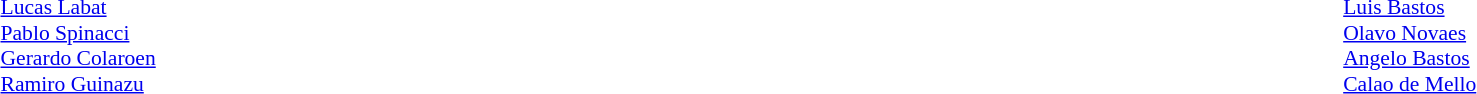<table width="100%">
<tr>
<td valign="top" width="50%"><br><table style="font-size:90%" cellspacing="0" cellpadding="0">
<tr>
<td colspan=4></td>
</tr>
<tr>
<th width=15></th>
<th width=15></th>
</tr>
<tr>
<td></td>
<td><strong></strong></td>
<td> <a href='#'>Lucas Labat</a></td>
</tr>
<tr>
<td></td>
<td><strong></strong></td>
<td> <a href='#'>Pablo Spinacci</a></td>
</tr>
<tr>
<td></td>
<td><strong></strong></td>
<td> <a href='#'>Gerardo Colaroen</a></td>
</tr>
<tr>
<td></td>
<td><strong></strong></td>
<td> <a href='#'>Ramiro Guinazu</a></td>
</tr>
<tr>
</tr>
</table>
</td>
<td valign="top" width="50%"><br><table style="font-size: 90%" cellspacing="0" cellpadding="0" align=center>
<tr>
<td colspan="3"></td>
</tr>
<tr>
<th width=25></th>
<th width=25></th>
</tr>
<tr>
<td></td>
<td></td>
<td> <a href='#'>Luis Bastos</a></td>
</tr>
<tr>
<td></td>
<td></td>
<td> <a href='#'>Olavo Novaes</a></td>
</tr>
<tr>
<td></td>
<td></td>
<td> <a href='#'>Angelo Bastos</a></td>
</tr>
<tr>
<td></td>
<td></td>
<td> <a href='#'>Calao de Mello</a></td>
</tr>
<tr>
</tr>
</table>
</td>
</tr>
</table>
